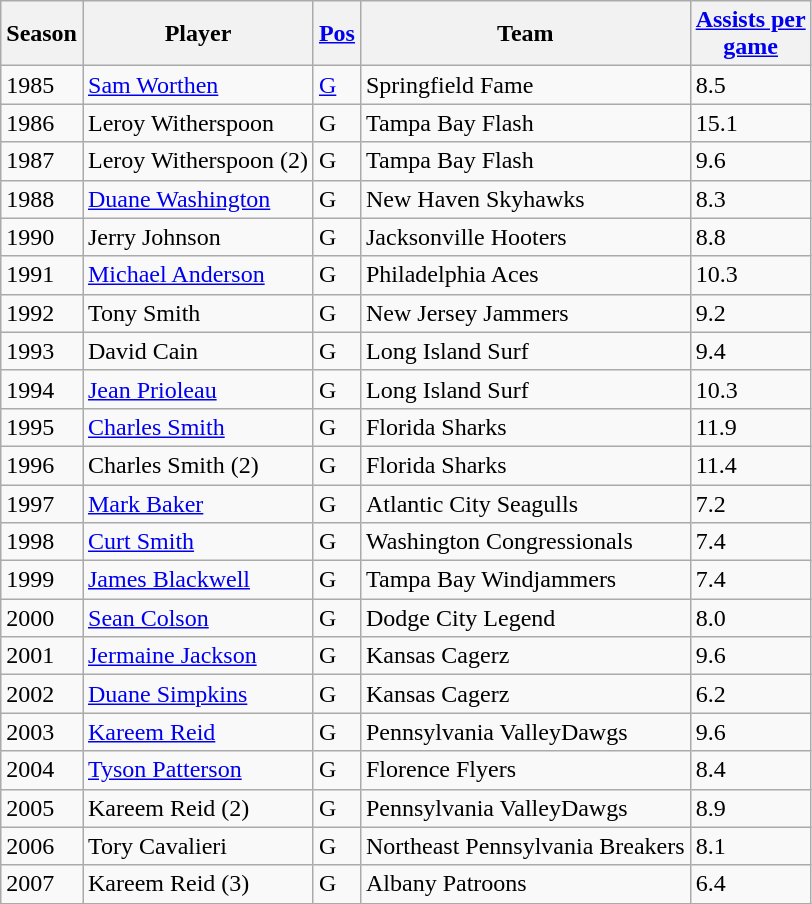<table class="wikitable sortable">
<tr>
<th scope="col">Season</th>
<th scope="col">Player</th>
<th scope="col"><a href='#'>Pos</a></th>
<th scope="col">Team</th>
<th scope="col"><a href='#'>Assists per<br>game</a></th>
</tr>
<tr>
<td>1985</td>
<td><a href='#'>Sam Worthen</a></td>
<td><a href='#'>G</a></td>
<td>Springfield Fame</td>
<td>8.5</td>
</tr>
<tr>
<td>1986</td>
<td>Leroy Witherspoon</td>
<td>G</td>
<td>Tampa Bay Flash</td>
<td>15.1</td>
</tr>
<tr>
<td>1987</td>
<td>Leroy Witherspoon (2)</td>
<td>G</td>
<td>Tampa Bay Flash</td>
<td>9.6</td>
</tr>
<tr>
<td>1988</td>
<td><a href='#'>Duane Washington</a></td>
<td>G</td>
<td>New Haven Skyhawks</td>
<td>8.3</td>
</tr>
<tr>
<td>1990</td>
<td>Jerry Johnson</td>
<td>G</td>
<td>Jacksonville Hooters</td>
<td>8.8</td>
</tr>
<tr>
<td>1991</td>
<td><a href='#'>Michael Anderson</a></td>
<td>G</td>
<td>Philadelphia Aces</td>
<td>10.3</td>
</tr>
<tr>
<td>1992</td>
<td>Tony Smith</td>
<td>G</td>
<td>New Jersey Jammers</td>
<td>9.2</td>
</tr>
<tr>
<td>1993</td>
<td>David Cain</td>
<td>G</td>
<td>Long Island Surf</td>
<td>9.4</td>
</tr>
<tr>
<td>1994</td>
<td><a href='#'>Jean Prioleau</a></td>
<td>G</td>
<td>Long Island Surf</td>
<td>10.3</td>
</tr>
<tr>
<td>1995</td>
<td><a href='#'>Charles Smith</a></td>
<td>G</td>
<td>Florida Sharks</td>
<td>11.9</td>
</tr>
<tr>
<td>1996</td>
<td>Charles Smith (2)</td>
<td>G</td>
<td>Florida Sharks</td>
<td>11.4</td>
</tr>
<tr>
<td>1997</td>
<td><a href='#'>Mark Baker</a></td>
<td>G</td>
<td>Atlantic City Seagulls</td>
<td>7.2</td>
</tr>
<tr>
<td>1998</td>
<td><a href='#'>Curt Smith</a></td>
<td>G</td>
<td>Washington Congressionals</td>
<td>7.4</td>
</tr>
<tr>
<td>1999</td>
<td><a href='#'>James Blackwell</a></td>
<td>G</td>
<td>Tampa Bay Windjammers</td>
<td>7.4</td>
</tr>
<tr>
<td>2000</td>
<td><a href='#'>Sean Colson</a></td>
<td>G</td>
<td>Dodge City Legend</td>
<td>8.0</td>
</tr>
<tr>
<td>2001</td>
<td><a href='#'>Jermaine Jackson</a></td>
<td>G</td>
<td>Kansas Cagerz</td>
<td>9.6</td>
</tr>
<tr>
<td>2002</td>
<td><a href='#'>Duane Simpkins</a></td>
<td>G</td>
<td>Kansas Cagerz</td>
<td>6.2</td>
</tr>
<tr>
<td>2003</td>
<td><a href='#'>Kareem Reid</a></td>
<td>G</td>
<td>Pennsylvania ValleyDawgs</td>
<td>9.6</td>
</tr>
<tr>
<td>2004</td>
<td><a href='#'>Tyson Patterson</a></td>
<td>G</td>
<td>Florence Flyers</td>
<td>8.4</td>
</tr>
<tr>
<td>2005</td>
<td>Kareem Reid (2)</td>
<td>G</td>
<td>Pennsylvania ValleyDawgs</td>
<td>8.9</td>
</tr>
<tr>
<td>2006</td>
<td>Tory Cavalieri</td>
<td>G</td>
<td>Northeast Pennsylvania Breakers</td>
<td>8.1</td>
</tr>
<tr>
<td>2007</td>
<td>Kareem Reid (3)</td>
<td>G</td>
<td>Albany Patroons</td>
<td>6.4</td>
</tr>
</table>
